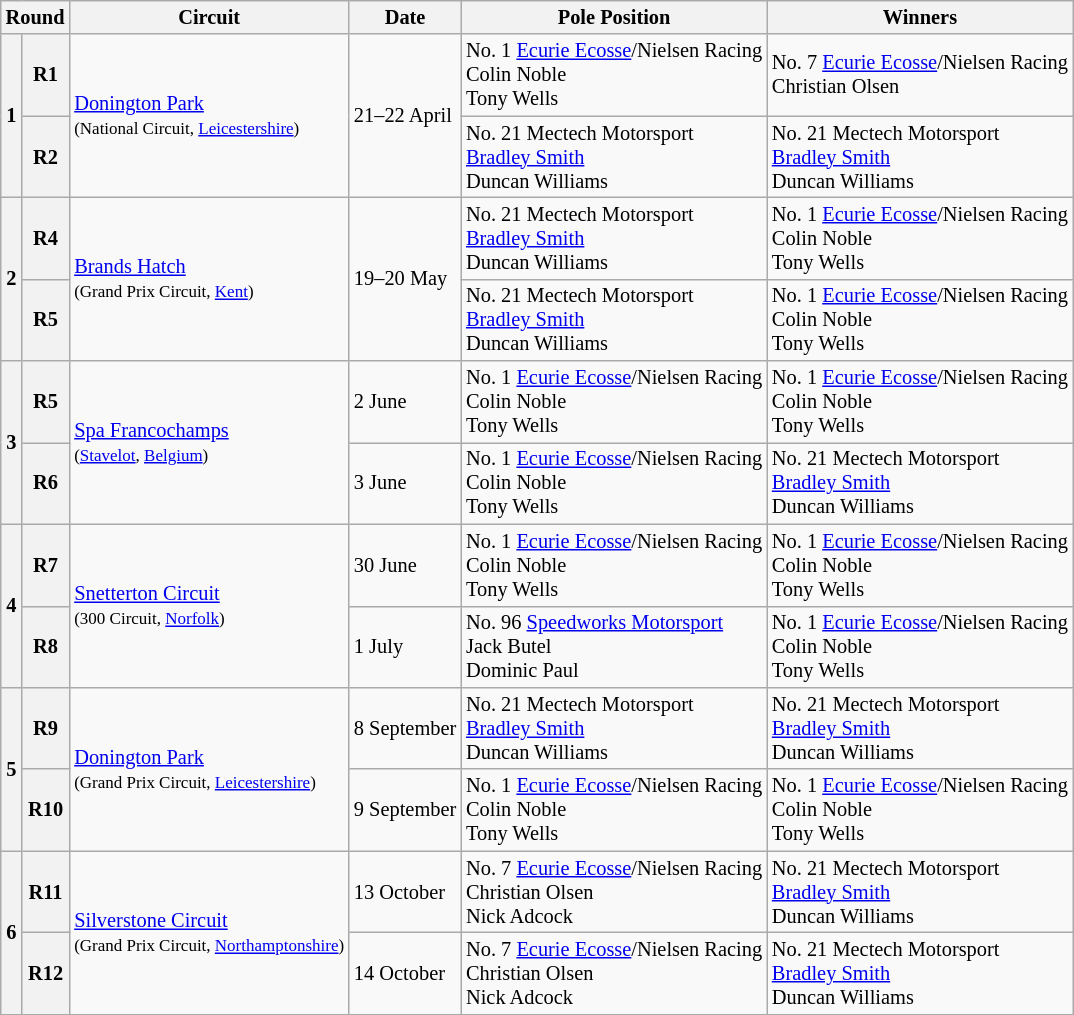<table class="wikitable" style="font-size: 85%;">
<tr>
<th colspan=2>Round</th>
<th>Circuit</th>
<th>Date</th>
<th>Pole Position</th>
<th>Winners</th>
</tr>
<tr>
<th rowspan="2">1</th>
<th>R1</th>
<td rowspan="2"> <a href='#'>Donington Park</a><br><small>(National Circuit, <a href='#'>Leicestershire</a>)</small></td>
<td rowspan="2">21–22 April</td>
<td> No. 1 <a href='#'>Ecurie Ecosse</a>/Nielsen Racing<br> Colin Noble<br> Tony Wells</td>
<td> No. 7 <a href='#'>Ecurie Ecosse</a>/Nielsen Racing<br> Christian Olsen</td>
</tr>
<tr>
<th>R2</th>
<td> No. 21 Mectech Motorsport<br> <a href='#'>Bradley Smith</a><br> Duncan Williams</td>
<td> No. 21 Mectech Motorsport<br> <a href='#'>Bradley Smith</a><br> Duncan Williams</td>
</tr>
<tr>
<th rowspan="2">2</th>
<th>R4</th>
<td rowspan="2"> <a href='#'>Brands Hatch</a><br><small>(Grand Prix Circuit, <a href='#'>Kent</a>)</small></td>
<td rowspan="2">19–20 May</td>
<td> No. 21 Mectech Motorsport<br> <a href='#'>Bradley Smith</a><br> Duncan Williams</td>
<td> No. 1 <a href='#'>Ecurie Ecosse</a>/Nielsen Racing<br> Colin Noble<br> Tony Wells</td>
</tr>
<tr>
<th>R5</th>
<td> No. 21 Mectech Motorsport<br> <a href='#'>Bradley Smith</a><br> Duncan Williams</td>
<td> No. 1 <a href='#'>Ecurie Ecosse</a>/Nielsen Racing<br> Colin Noble<br> Tony Wells</td>
</tr>
<tr>
<th rowspan="2">3</th>
<th>R5</th>
<td rowspan="2"> <a href='#'>Spa Francochamps</a><br><small>(<a href='#'>Stavelot</a>, <a href='#'>Belgium</a>)</small></td>
<td>2 June</td>
<td> No. 1 <a href='#'>Ecurie Ecosse</a>/Nielsen Racing<br> Colin Noble<br> Tony Wells</td>
<td> No. 1 <a href='#'>Ecurie Ecosse</a>/Nielsen Racing<br> Colin Noble<br> Tony Wells</td>
</tr>
<tr>
<th>R6</th>
<td>3 June</td>
<td> No. 1 <a href='#'>Ecurie Ecosse</a>/Nielsen Racing<br> Colin Noble<br> Tony Wells</td>
<td> No. 21 Mectech Motorsport<br> <a href='#'>Bradley Smith</a><br> Duncan Williams</td>
</tr>
<tr>
<th rowspan="2">4</th>
<th>R7</th>
<td rowspan="2"> <a href='#'>Snetterton Circuit</a><br><small>(300 Circuit, <a href='#'>Norfolk</a>)</small></td>
<td>30 June</td>
<td> No. 1 <a href='#'>Ecurie Ecosse</a>/Nielsen Racing<br> Colin Noble<br> Tony Wells</td>
<td> No. 1 <a href='#'>Ecurie Ecosse</a>/Nielsen Racing<br> Colin Noble<br> Tony Wells</td>
</tr>
<tr>
<th>R8</th>
<td>1 July</td>
<td> No. 96 <a href='#'>Speedworks Motorsport</a><br> Jack Butel<br> Dominic Paul</td>
<td> No. 1 <a href='#'>Ecurie Ecosse</a>/Nielsen Racing<br> Colin Noble<br> Tony Wells</td>
</tr>
<tr>
<th rowspan="2">5</th>
<th>R9</th>
<td rowspan="2"> <a href='#'>Donington Park</a><br><small>(Grand Prix Circuit, <a href='#'>Leicestershire</a>)</small></td>
<td>8 September</td>
<td> No. 21 Mectech Motorsport<br> <a href='#'>Bradley Smith</a><br> Duncan Williams</td>
<td> No. 21 Mectech Motorsport<br> <a href='#'>Bradley Smith</a><br> Duncan Williams</td>
</tr>
<tr>
<th>R10</th>
<td>9 September</td>
<td> No. 1 <a href='#'>Ecurie Ecosse</a>/Nielsen Racing<br> Colin Noble<br> Tony Wells</td>
<td> No. 1 <a href='#'>Ecurie Ecosse</a>/Nielsen Racing<br> Colin Noble<br> Tony Wells</td>
</tr>
<tr>
<th rowspan="2">6</th>
<th>R11</th>
<td rowspan="2"> <a href='#'>Silverstone Circuit</a><br><small>(Grand Prix Circuit, <a href='#'>Northamptonshire</a>)</small></td>
<td>13 October</td>
<td> No. 7 <a href='#'>Ecurie Ecosse</a>/Nielsen Racing<br> Christian Olsen<br> Nick Adcock</td>
<td> No. 21 Mectech Motorsport<br> <a href='#'>Bradley Smith</a><br> Duncan Williams</td>
</tr>
<tr>
<th>R12</th>
<td>14 October</td>
<td> No. 7 <a href='#'>Ecurie Ecosse</a>/Nielsen Racing<br> Christian Olsen<br> Nick Adcock</td>
<td> No. 21 Mectech Motorsport<br> <a href='#'>Bradley Smith</a><br> Duncan Williams</td>
</tr>
</table>
